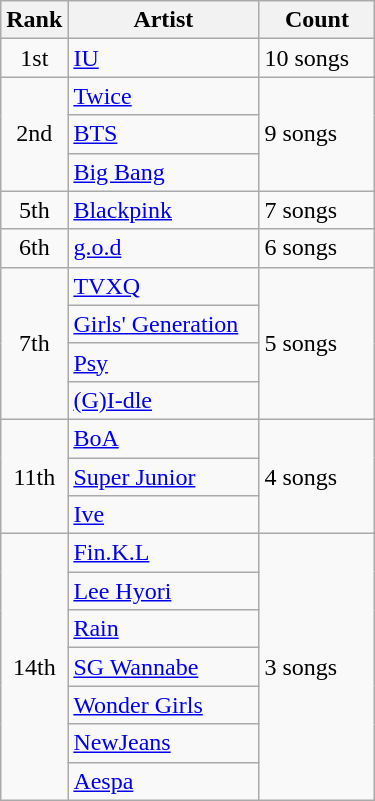<table class="wikitable">
<tr>
<th>Rank</th>
<th style="width:120px;">Artist</th>
<th style="width:70px;">Count</th>
</tr>
<tr>
<td rowspan='1' style="text-align:center">1st</td>
<td><a href='#'>IU</a></td>
<td>10 songs</td>
</tr>
<tr>
<td rowspan='3' style="text-align:center">2nd</td>
<td><a href='#'>Twice</a></td>
<td rowspan='3'>9 songs</td>
</tr>
<tr>
<td><a href='#'>BTS</a></td>
</tr>
<tr>
<td><a href='#'>Big Bang</a></td>
</tr>
<tr>
<td rowspan='1' style="text-align:center">5th</td>
<td><a href='#'>Blackpink</a></td>
<td rowspan='1'>7 songs</td>
</tr>
<tr>
<td rowspan='1' style="text-align:center">6th</td>
<td><a href='#'>g.o.d</a></td>
<td rowspan='1'>6 songs</td>
</tr>
<tr>
<td rowspan='4' style="text-align:center">7th</td>
<td><a href='#'>TVXQ</a></td>
<td rowspan='4'>5 songs</td>
</tr>
<tr>
<td><a href='#'>Girls' Generation</a></td>
</tr>
<tr>
<td><a href='#'>Psy</a></td>
</tr>
<tr>
<td><a href='#'>(G)I-dle</a></td>
</tr>
<tr>
<td rowspan='3' style="text-align:center">11th</td>
<td><a href='#'>BoA</a></td>
<td rowspan='3'>4 songs</td>
</tr>
<tr>
<td><a href='#'>Super Junior</a></td>
</tr>
<tr>
<td><a href='#'>Ive</a></td>
</tr>
<tr>
<td rowspan='8' style="text-align:center">14th</td>
<td><a href='#'>Fin.K.L</a></td>
<td rowspan='8'>3 songs</td>
</tr>
<tr>
<td><a href='#'>Lee Hyori</a></td>
</tr>
<tr>
<td><a href='#'>Rain</a></td>
</tr>
<tr>
<td><a href='#'>SG Wannabe</a></td>
</tr>
<tr>
<td><a href='#'>Wonder Girls</a></td>
</tr>
<tr>
<td><a href='#'>NewJeans</a></td>
</tr>
<tr>
<td><a href='#'>Aespa</a></td>
</tr>
</table>
